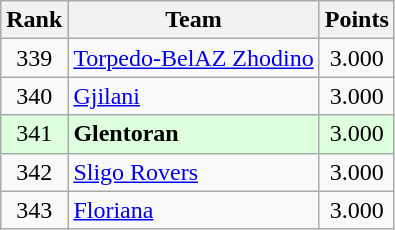<table class="wikitable" style="text-align: center;">
<tr>
<th>Rank</th>
<th>Team</th>
<th>Points</th>
</tr>
<tr>
<td>339</td>
<td align="left"> <a href='#'>Torpedo-BelAZ Zhodino</a></td>
<td>3.000</td>
</tr>
<tr>
<td>340</td>
<td align="left"> <a href='#'>Gjilani</a></td>
<td>3.000</td>
</tr>
<tr bgcolor="#ddffdd">
<td>341</td>
<td align="left"> <strong>Glentoran</strong></td>
<td>3.000</td>
</tr>
<tr>
<td>342</td>
<td align="left"> <a href='#'>Sligo Rovers</a></td>
<td>3.000</td>
</tr>
<tr>
<td>343</td>
<td align="left"> <a href='#'>Floriana</a></td>
<td>3.000</td>
</tr>
</table>
